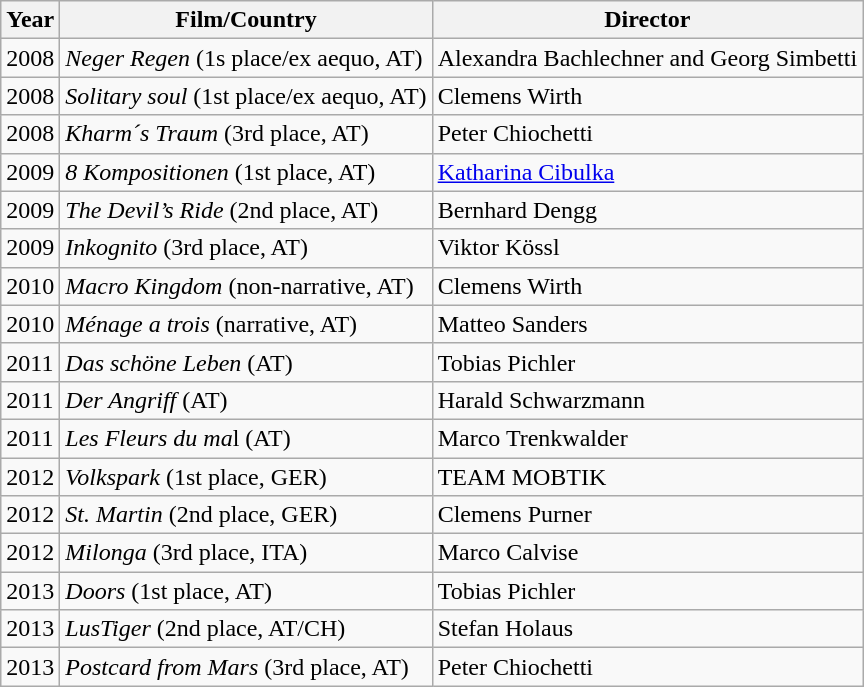<table class="wikitable">
<tr>
<th>Year</th>
<th>Film/Country</th>
<th>Director</th>
</tr>
<tr>
<td>2008</td>
<td><em>Neger Regen</em> (1s place/ex aequo, AT)</td>
<td>Alexandra Bachlechner and Georg Simbetti</td>
</tr>
<tr>
<td>2008</td>
<td><em>Solitary soul</em> (1st place/ex aequo, AT)</td>
<td>Clemens Wirth</td>
</tr>
<tr>
<td>2008</td>
<td><em>Kharm´s Traum</em> (3rd place, AT)</td>
<td>Peter Chiochetti</td>
</tr>
<tr>
<td>2009</td>
<td><em>8 Kompositionen</em> (1st place, AT)</td>
<td><a href='#'>Katharina Cibulka</a></td>
</tr>
<tr>
<td>2009</td>
<td><em>The Devil’s Ride</em> (2nd place, AT)</td>
<td>Bernhard Dengg</td>
</tr>
<tr>
<td>2009</td>
<td><em>Inkognito</em> (3rd place, AT)</td>
<td>Viktor Kössl</td>
</tr>
<tr>
<td>2010</td>
<td><em>Macro Kingdom</em> (non-narrative, AT)</td>
<td>Clemens Wirth</td>
</tr>
<tr>
<td>2010</td>
<td><em>Ménage a trois</em> (narrative, AT)</td>
<td>Matteo Sanders</td>
</tr>
<tr>
<td>2011</td>
<td><em>Das schöne Leben</em> (AT)</td>
<td>Tobias Pichler</td>
</tr>
<tr>
<td>2011</td>
<td><em>Der Angriff</em> (AT)</td>
<td>Harald Schwarzmann</td>
</tr>
<tr>
<td>2011</td>
<td><em>Les Fleurs du ma</em>l (AT)</td>
<td>Marco Trenkwalder</td>
</tr>
<tr>
<td>2012</td>
<td><em>Volkspark</em> (1st place, GER)</td>
<td>TEAM MOBTIK</td>
</tr>
<tr>
<td>2012</td>
<td><em>St. Martin</em> (2nd place, GER)</td>
<td>Clemens Purner</td>
</tr>
<tr>
<td>2012</td>
<td><em>Milonga</em> (3rd place, ITA)</td>
<td>Marco Calvise</td>
</tr>
<tr>
<td>2013</td>
<td><em>Doors</em> (1st place, AT)</td>
<td>Tobias Pichler</td>
</tr>
<tr>
<td>2013</td>
<td><em>LusTiger</em> (2nd place, AT/CH)</td>
<td>Stefan Holaus</td>
</tr>
<tr>
<td>2013</td>
<td><em>Postcard from Mars</em> (3rd place, AT)</td>
<td>Peter Chiochetti</td>
</tr>
</table>
